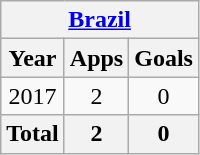<table class="wikitable" style="text-align:center">
<tr>
<th colspan=4><a href='#'>Brazil</a></th>
</tr>
<tr>
<th>Year</th>
<th>Apps</th>
<th>Goals</th>
</tr>
<tr>
<td>2017</td>
<td>2</td>
<td>0</td>
</tr>
<tr>
<th>Total</th>
<th>2</th>
<th>0</th>
</tr>
</table>
